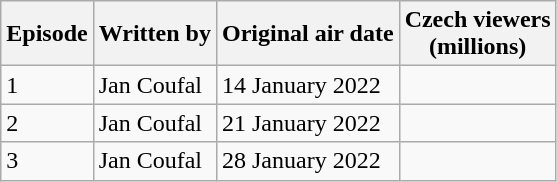<table class="wikitable">
<tr>
<th>Episode</th>
<th>Written by</th>
<th>Original air date</th>
<th>Czech viewers<br>(millions)</th>
</tr>
<tr>
<td>1</td>
<td>Jan Coufal</td>
<td>14 January 2022</td>
<td></td>
</tr>
<tr>
<td>2</td>
<td>Jan Coufal</td>
<td>21 January 2022</td>
<td></td>
</tr>
<tr>
<td>3</td>
<td>Jan Coufal</td>
<td>28 January 2022</td>
<td></td>
</tr>
</table>
